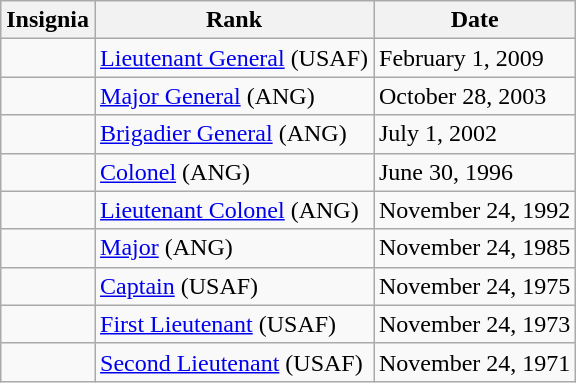<table class="wikitable">
<tr>
<th>Insignia</th>
<th>Rank</th>
<th>Date</th>
</tr>
<tr>
<td></td>
<td><a href='#'>Lieutenant General</a> (USAF)</td>
<td>February 1, 2009</td>
</tr>
<tr>
<td></td>
<td><a href='#'>Major General</a> (ANG)</td>
<td>October 28, 2003</td>
</tr>
<tr>
<td></td>
<td><a href='#'>Brigadier General</a> (ANG)</td>
<td>July 1, 2002</td>
</tr>
<tr>
<td></td>
<td><a href='#'>Colonel</a> (ANG)</td>
<td>June 30, 1996</td>
</tr>
<tr>
<td></td>
<td><a href='#'>Lieutenant Colonel</a> (ANG)</td>
<td>November 24, 1992</td>
</tr>
<tr>
<td></td>
<td><a href='#'>Major</a> (ANG)</td>
<td>November 24, 1985</td>
</tr>
<tr>
<td></td>
<td><a href='#'>Captain</a> (USAF)</td>
<td>November 24, 1975</td>
</tr>
<tr>
<td></td>
<td><a href='#'>First Lieutenant</a> (USAF)</td>
<td>November 24, 1973</td>
</tr>
<tr>
<td></td>
<td><a href='#'>Second Lieutenant</a> (USAF)</td>
<td>November 24, 1971</td>
</tr>
</table>
